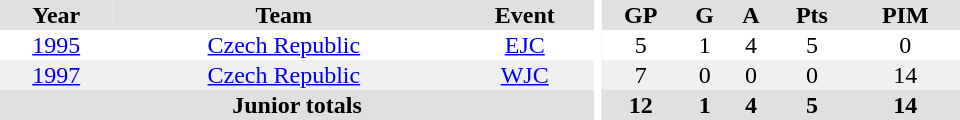<table border="0" cellpadding="1" cellspacing="0" ID="Table3" style="text-align:center; width:40em">
<tr ALIGN="center" bgcolor="#e0e0e0">
<th>Year</th>
<th>Team</th>
<th>Event</th>
<th rowspan="99" bgcolor="#ffffff"></th>
<th>GP</th>
<th>G</th>
<th>A</th>
<th>Pts</th>
<th>PIM</th>
</tr>
<tr>
<td><a href='#'>1995</a></td>
<td><a href='#'>Czech Republic</a></td>
<td><a href='#'>EJC</a></td>
<td>5</td>
<td>1</td>
<td>4</td>
<td>5</td>
<td>0</td>
</tr>
<tr bgcolor="#f0f0f0">
<td><a href='#'>1997</a></td>
<td><a href='#'>Czech Republic</a></td>
<td><a href='#'>WJC</a></td>
<td>7</td>
<td>0</td>
<td>0</td>
<td>0</td>
<td>14</td>
</tr>
<tr bgcolor="#e0e0e0">
<th colspan="3">Junior totals</th>
<th>12</th>
<th>1</th>
<th>4</th>
<th>5</th>
<th>14</th>
</tr>
</table>
